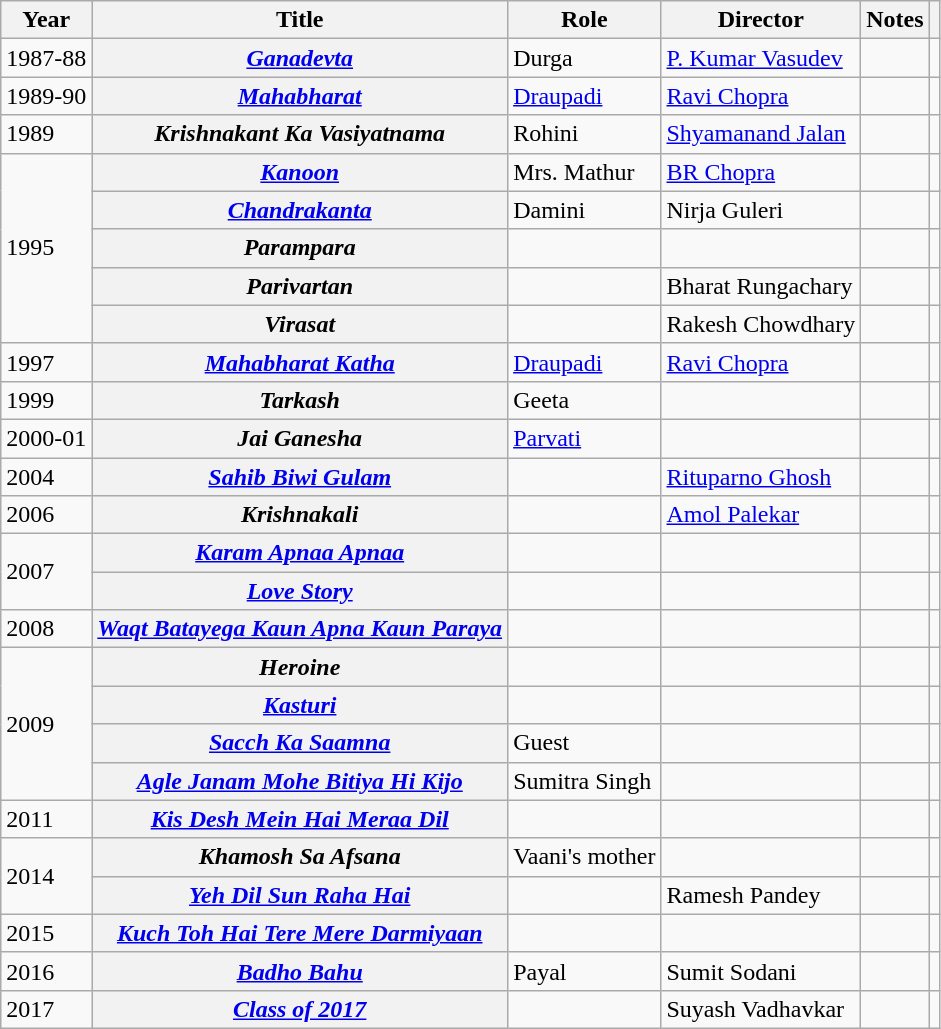<table class="wikitable sortable">
<tr>
<th>Year</th>
<th>Title</th>
<th>Role</th>
<th>Director</th>
<th>Notes</th>
<th></th>
</tr>
<tr>
<td>1987-88</td>
<th><em><a href='#'>Ganadevta</a></em></th>
<td>Durga</td>
<td><a href='#'>P. Kumar Vasudev</a></td>
<td></td>
<td></td>
</tr>
<tr>
<td>1989-90</td>
<th><em><a href='#'>Mahabharat</a></em></th>
<td><a href='#'>Draupadi</a></td>
<td><a href='#'>Ravi Chopra</a></td>
<td></td>
<td></td>
</tr>
<tr>
<td>1989</td>
<th><em>Krishnakant Ka Vasiyatnama</em></th>
<td>Rohini</td>
<td><a href='#'>Shyamanand Jalan</a></td>
<td></td>
<td></td>
</tr>
<tr>
<td rowspan="5">1995</td>
<th><em><a href='#'>Kanoon</a></em></th>
<td>Mrs. Mathur</td>
<td rowspan="1"><a href='#'>BR Chopra</a></td>
<td></td>
<td></td>
</tr>
<tr>
<th><em><a href='#'>Chandrakanta</a></em></th>
<td>Damini</td>
<td>Nirja Guleri</td>
<td></td>
<td></td>
</tr>
<tr>
<th><em>Parampara</em></th>
<td></td>
<td></td>
<td></td>
<td></td>
</tr>
<tr>
<th><em>Parivartan</em></th>
<td></td>
<td>Bharat Rungachary</td>
<td></td>
<td></td>
</tr>
<tr>
<th><em>Virasat</em></th>
<td></td>
<td>Rakesh Chowdhary</td>
<td></td>
<td></td>
</tr>
<tr>
<td>1997</td>
<th><em><a href='#'>Mahabharat Katha</a></em></th>
<td><a href='#'>Draupadi</a></td>
<td><a href='#'>Ravi Chopra</a></td>
<td></td>
<td></td>
</tr>
<tr>
<td>1999</td>
<th><em>Tarkash</em></th>
<td>Geeta</td>
<td></td>
<td></td>
<td></td>
</tr>
<tr>
<td>2000-01</td>
<th><em>Jai Ganesha</em></th>
<td><a href='#'>Parvati</a></td>
<td></td>
<td></td>
<td></td>
</tr>
<tr>
<td>2004</td>
<th><em><a href='#'>Sahib Biwi Gulam</a></em></th>
<td></td>
<td><a href='#'>Rituparno Ghosh</a></td>
<td></td>
<td></td>
</tr>
<tr>
<td>2006</td>
<th><em>Krishnakali</em></th>
<td></td>
<td><a href='#'>Amol Palekar</a></td>
<td></td>
<td></td>
</tr>
<tr>
<td rowspan="2">2007</td>
<th><em><a href='#'>Karam Apnaa Apnaa</a></em></th>
<td></td>
<td></td>
<td></td>
<td></td>
</tr>
<tr>
<th><em><a href='#'>Love Story</a></em></th>
<td></td>
<td></td>
<td></td>
<td></td>
</tr>
<tr>
<td>2008</td>
<th><em><a href='#'>Waqt Batayega Kaun Apna Kaun Paraya</a></em></th>
<td></td>
<td></td>
<td></td>
<td></td>
</tr>
<tr>
<td rowspan="4">2009</td>
<th><em>Heroine</em></th>
<td></td>
<td></td>
<td></td>
<td></td>
</tr>
<tr>
<th><em><a href='#'>Kasturi</a></em></th>
<td></td>
<td></td>
<td></td>
<td></td>
</tr>
<tr>
<th><em><a href='#'>Sacch Ka Saamna</a></em></th>
<td>Guest</td>
<td></td>
<td></td>
<td></td>
</tr>
<tr>
<th><em><a href='#'>Agle Janam Mohe Bitiya Hi Kijo</a></em></th>
<td>Sumitra Singh</td>
<td></td>
<td></td>
<td></td>
</tr>
<tr>
<td>2011</td>
<th><em><a href='#'>Kis Desh Mein Hai Meraa Dil</a></em></th>
<td></td>
<td></td>
<td></td>
<td></td>
</tr>
<tr>
<td rowspan="2">2014</td>
<th><em>Khamosh Sa Afsana</em></th>
<td>Vaani's mother</td>
<td></td>
<td></td>
<td></td>
</tr>
<tr>
<th><em><a href='#'>Yeh Dil Sun Raha Hai</a></em></th>
<td></td>
<td>Ramesh Pandey</td>
<td></td>
<td></td>
</tr>
<tr>
<td>2015</td>
<th><em><a href='#'>Kuch Toh Hai Tere Mere Darmiyaan</a></em></th>
<td></td>
<td></td>
<td></td>
<td></td>
</tr>
<tr>
<td>2016</td>
<th><em><a href='#'>Badho Bahu</a></em></th>
<td>Payal</td>
<td>Sumit Sodani</td>
<td></td>
<td></td>
</tr>
<tr>
<td>2017</td>
<th><em><a href='#'>Class of 2017</a></em></th>
<td></td>
<td>Suyash Vadhavkar</td>
<td></td>
<td></td>
</tr>
</table>
